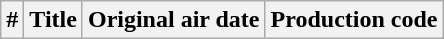<table class="wikitable plainrowheaders" style="background: #FFFFFF;">
<tr>
<th>#</th>
<th>Title</th>
<th>Original air date</th>
<th>Production code<br>
























</th>
</tr>
</table>
